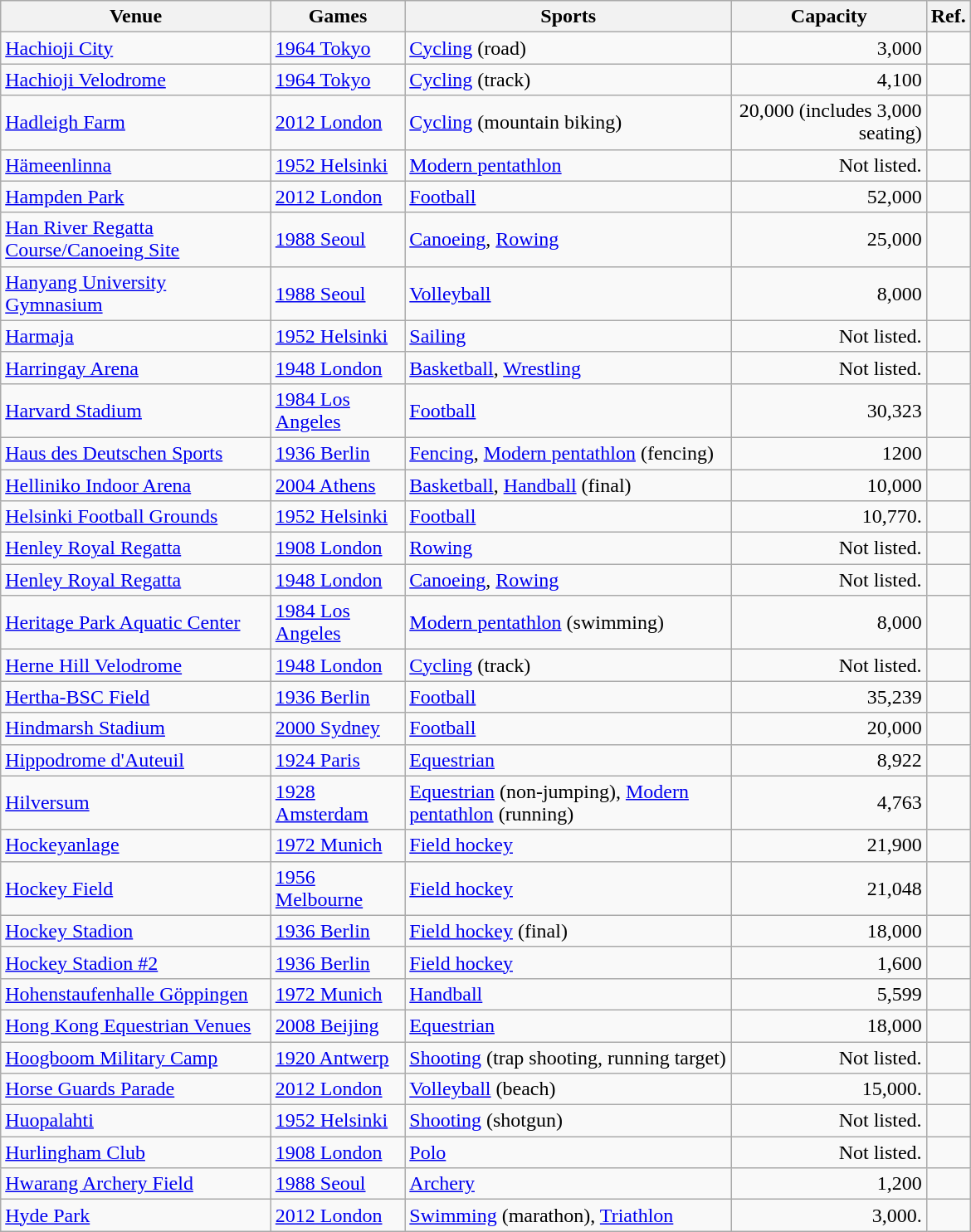<table class="wikitable sortable" width=780px>
<tr>
<th>Venue</th>
<th>Games</th>
<th>Sports</th>
<th>Capacity</th>
<th>Ref.</th>
</tr>
<tr>
<td><a href='#'>Hachioji City</a></td>
<td><a href='#'>1964 Tokyo</a></td>
<td><a href='#'>Cycling</a> (road)</td>
<td align="right">3,000</td>
<td align=center></td>
</tr>
<tr>
<td><a href='#'>Hachioji Velodrome</a></td>
<td><a href='#'>1964 Tokyo</a></td>
<td><a href='#'>Cycling</a> (track)</td>
<td align="right">4,100</td>
<td align=center></td>
</tr>
<tr>
<td><a href='#'>Hadleigh Farm</a></td>
<td><a href='#'>2012 London</a></td>
<td><a href='#'>Cycling</a> (mountain biking)</td>
<td align="right">20,000 (includes 3,000 seating)</td>
<td align=center></td>
</tr>
<tr>
<td><a href='#'>Hämeenlinna</a></td>
<td><a href='#'>1952 Helsinki</a></td>
<td><a href='#'>Modern pentathlon</a></td>
<td align="right">Not listed.</td>
<td align=center></td>
</tr>
<tr>
<td><a href='#'>Hampden Park</a></td>
<td><a href='#'>2012 London</a></td>
<td><a href='#'>Football</a></td>
<td align="right">52,000</td>
<td align=center></td>
</tr>
<tr>
<td><a href='#'>Han River Regatta Course/Canoeing Site</a></td>
<td><a href='#'>1988 Seoul</a></td>
<td><a href='#'>Canoeing</a>, <a href='#'>Rowing</a></td>
<td align="right">25,000</td>
<td align=center></td>
</tr>
<tr>
<td><a href='#'>Hanyang University Gymnasium</a></td>
<td><a href='#'>1988 Seoul</a></td>
<td><a href='#'>Volleyball</a></td>
<td align="right">8,000</td>
<td align=center></td>
</tr>
<tr>
<td><a href='#'>Harmaja</a></td>
<td><a href='#'>1952 Helsinki</a></td>
<td><a href='#'>Sailing</a></td>
<td align="right">Not listed.</td>
<td align=center></td>
</tr>
<tr>
<td><a href='#'>Harringay Arena</a></td>
<td><a href='#'>1948 London</a></td>
<td><a href='#'>Basketball</a>, <a href='#'>Wrestling</a></td>
<td align="right">Not listed.</td>
<td align=center></td>
</tr>
<tr>
<td><a href='#'>Harvard Stadium</a></td>
<td><a href='#'>1984 Los Angeles</a></td>
<td><a href='#'>Football</a></td>
<td align="right">30,323</td>
<td align=center></td>
</tr>
<tr>
<td><a href='#'>Haus des Deutschen Sports</a></td>
<td><a href='#'>1936 Berlin</a></td>
<td><a href='#'>Fencing</a>, <a href='#'>Modern pentathlon</a> (fencing)</td>
<td align="right">1200</td>
<td align=center></td>
</tr>
<tr>
<td><a href='#'>Helliniko Indoor Arena</a></td>
<td><a href='#'>2004 Athens</a></td>
<td><a href='#'>Basketball</a>, <a href='#'>Handball</a> (final)</td>
<td align="right">10,000</td>
<td align=center></td>
</tr>
<tr>
<td><a href='#'>Helsinki Football Grounds</a></td>
<td><a href='#'>1952 Helsinki</a></td>
<td><a href='#'>Football</a></td>
<td align="right">10,770.</td>
<td align=center></td>
</tr>
<tr>
<td><a href='#'>Henley Royal Regatta</a></td>
<td><a href='#'>1908 London</a></td>
<td><a href='#'>Rowing</a></td>
<td align="right">Not listed.</td>
<td align=center></td>
</tr>
<tr>
<td><a href='#'>Henley Royal Regatta</a></td>
<td><a href='#'>1948 London</a></td>
<td><a href='#'>Canoeing</a>, <a href='#'>Rowing</a></td>
<td align="right">Not listed.</td>
<td align=center></td>
</tr>
<tr>
<td><a href='#'>Heritage Park Aquatic Center</a></td>
<td><a href='#'>1984 Los Angeles</a></td>
<td><a href='#'>Modern pentathlon</a> (swimming)</td>
<td align="right">8,000</td>
<td align=center></td>
</tr>
<tr>
<td><a href='#'>Herne Hill Velodrome</a></td>
<td><a href='#'>1948 London</a></td>
<td><a href='#'>Cycling</a> (track)</td>
<td align="right">Not listed.</td>
<td align=center></td>
</tr>
<tr>
<td><a href='#'>Hertha-BSC Field</a></td>
<td><a href='#'>1936 Berlin</a></td>
<td><a href='#'>Football</a></td>
<td align="right">35,239</td>
<td align=center></td>
</tr>
<tr>
<td><a href='#'>Hindmarsh Stadium</a></td>
<td><a href='#'>2000 Sydney</a></td>
<td><a href='#'>Football</a></td>
<td align="right">20,000</td>
<td align=center></td>
</tr>
<tr>
<td><a href='#'>Hippodrome d'Auteuil</a></td>
<td><a href='#'>1924 Paris</a></td>
<td><a href='#'>Equestrian</a></td>
<td align="right">8,922</td>
<td align=center></td>
</tr>
<tr>
<td><a href='#'>Hilversum</a></td>
<td><a href='#'>1928 Amsterdam</a></td>
<td><a href='#'>Equestrian</a> (non-jumping), <a href='#'>Modern pentathlon</a> (running)</td>
<td align="right">4,763</td>
<td align=center></td>
</tr>
<tr>
<td><a href='#'>Hockeyanlage</a></td>
<td><a href='#'>1972 Munich</a></td>
<td><a href='#'>Field hockey</a></td>
<td align="right">21,900</td>
<td align=center></td>
</tr>
<tr>
<td><a href='#'>Hockey Field</a></td>
<td><a href='#'>1956 Melbourne</a></td>
<td><a href='#'>Field hockey</a></td>
<td align="right">21,048</td>
<td align=center></td>
</tr>
<tr>
<td><a href='#'>Hockey Stadion</a></td>
<td><a href='#'>1936 Berlin</a></td>
<td><a href='#'>Field hockey</a> (final)</td>
<td align="right">18,000</td>
<td align=center></td>
</tr>
<tr>
<td><a href='#'>Hockey Stadion #2</a></td>
<td><a href='#'>1936 Berlin</a></td>
<td><a href='#'>Field hockey</a></td>
<td align="right">1,600</td>
<td align=center></td>
</tr>
<tr>
<td><a href='#'>Hohenstaufenhalle Göppingen</a></td>
<td><a href='#'>1972 Munich</a></td>
<td><a href='#'>Handball</a></td>
<td align="right">5,599</td>
<td align=center></td>
</tr>
<tr>
<td><a href='#'>Hong Kong Equestrian Venues</a></td>
<td><a href='#'>2008 Beijing</a></td>
<td><a href='#'>Equestrian</a></td>
<td align="right">18,000</td>
<td align=center></td>
</tr>
<tr>
<td><a href='#'>Hoogboom Military Camp</a></td>
<td><a href='#'>1920 Antwerp</a></td>
<td><a href='#'>Shooting</a> (trap shooting, running target)</td>
<td align="right">Not listed.</td>
<td align=center></td>
</tr>
<tr>
<td><a href='#'>Horse Guards Parade</a></td>
<td><a href='#'>2012 London</a></td>
<td><a href='#'>Volleyball</a> (beach)</td>
<td align="right">15,000.</td>
<td align=center></td>
</tr>
<tr>
<td><a href='#'>Huopalahti</a></td>
<td><a href='#'>1952 Helsinki</a></td>
<td><a href='#'>Shooting</a> (shotgun)</td>
<td align="right">Not listed.</td>
<td align=center></td>
</tr>
<tr>
<td><a href='#'>Hurlingham Club</a></td>
<td><a href='#'>1908 London</a></td>
<td><a href='#'>Polo</a></td>
<td align="right">Not listed.</td>
<td align=center></td>
</tr>
<tr>
<td><a href='#'>Hwarang Archery Field</a></td>
<td><a href='#'>1988 Seoul</a></td>
<td><a href='#'>Archery</a></td>
<td align="right">1,200</td>
<td align=center></td>
</tr>
<tr>
<td><a href='#'>Hyde Park</a></td>
<td><a href='#'>2012 London</a></td>
<td><a href='#'>Swimming</a> (marathon), <a href='#'>Triathlon</a></td>
<td align="right">3,000.</td>
<td align=center></td>
</tr>
</table>
